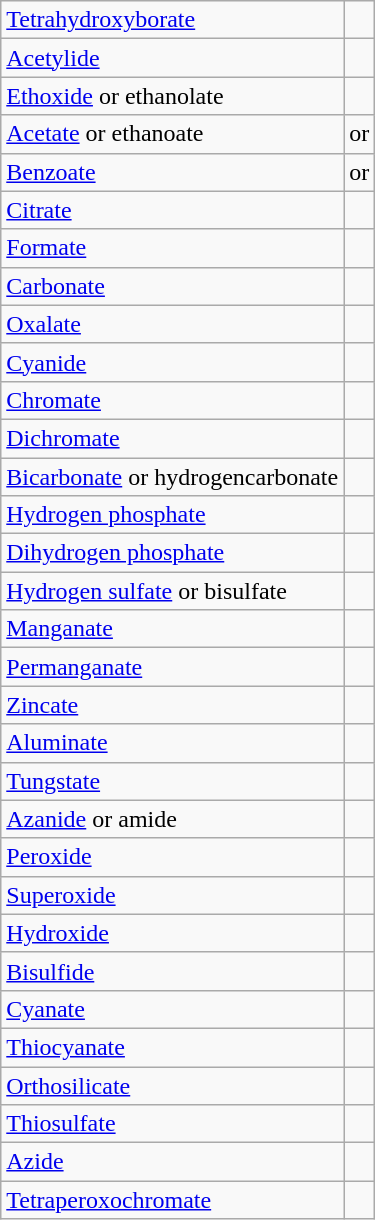<table class="wikitable">
<tr>
<td><a href='#'>Tetrahydroxyborate</a></td>
<td></td>
</tr>
<tr>
<td><a href='#'>Acetylide</a></td>
<td></td>
</tr>
<tr>
<td><a href='#'>Ethoxide</a> or ethanolate</td>
<td></td>
</tr>
<tr>
<td><a href='#'>Acetate</a> or ethanoate</td>
<td> or </td>
</tr>
<tr>
<td><a href='#'>Benzoate</a></td>
<td> or </td>
</tr>
<tr>
<td><a href='#'>Citrate</a></td>
<td></td>
</tr>
<tr>
<td><a href='#'>Formate</a></td>
<td></td>
</tr>
<tr>
<td><a href='#'>Carbonate</a></td>
<td></td>
</tr>
<tr>
<td><a href='#'>Oxalate</a></td>
<td></td>
</tr>
<tr>
<td><a href='#'>Cyanide</a></td>
<td></td>
</tr>
<tr>
<td><a href='#'>Chromate</a></td>
<td></td>
</tr>
<tr>
<td><a href='#'>Dichromate</a></td>
<td></td>
</tr>
<tr>
<td><a href='#'>Bicarbonate</a> or hydrogencarbonate</td>
<td></td>
</tr>
<tr>
<td><a href='#'>Hydrogen phosphate</a></td>
<td></td>
</tr>
<tr>
<td><a href='#'>Dihydrogen phosphate</a></td>
<td></td>
</tr>
<tr>
<td><a href='#'>Hydrogen sulfate</a> or bisulfate</td>
<td></td>
</tr>
<tr>
<td><a href='#'>Manganate</a></td>
<td></td>
</tr>
<tr>
<td><a href='#'>Permanganate</a></td>
<td></td>
</tr>
<tr>
<td><a href='#'>Zincate</a></td>
<td></td>
</tr>
<tr>
<td><a href='#'>Aluminate</a></td>
<td></td>
</tr>
<tr>
<td><a href='#'>Tungstate</a></td>
<td></td>
</tr>
<tr>
<td><a href='#'>Azanide</a> or amide</td>
<td></td>
</tr>
<tr>
<td><a href='#'>Peroxide</a></td>
<td></td>
</tr>
<tr>
<td><a href='#'>Superoxide</a></td>
<td></td>
</tr>
<tr>
<td><a href='#'>Hydroxide</a></td>
<td></td>
</tr>
<tr>
<td><a href='#'>Bisulfide</a></td>
<td></td>
</tr>
<tr>
<td><a href='#'>Cyanate</a></td>
<td></td>
</tr>
<tr>
<td><a href='#'>Thiocyanate</a></td>
<td></td>
</tr>
<tr>
<td><a href='#'>Orthosilicate</a></td>
<td></td>
</tr>
<tr>
<td><a href='#'>Thiosulfate</a></td>
<td></td>
</tr>
<tr>
<td><a href='#'>Azide</a></td>
<td></td>
</tr>
<tr>
<td><a href='#'>Tetraperoxochromate</a></td>
<td></td>
</tr>
</table>
